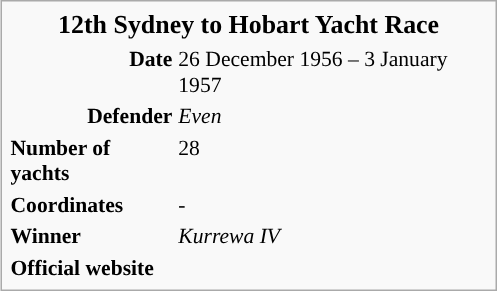<table class="infobox" style="width: 23em; font-size: 90%">
<tr>
<th colspan="2" style="text-align: center; font-size: larger;"><strong>12th Sydney to Hobart Yacht Race</strong></th>
</tr>
<tr>
<td style="text-align: right;"><strong>Date</strong></td>
<td>26 December 1956 – 3 January 1957</td>
</tr>
<tr>
<td style="text-align: right;"><strong>Defender</strong></td>
<td><em>Even</em></td>
</tr>
<tr>
<td><strong>Number of yachts</strong></td>
<td>28</td>
</tr>
<tr>
<td><strong>Coordinates</strong></td>
<td>-<br></td>
</tr>
<tr>
<td><strong>Winner</strong></td>
<td><em>Kurrewa IV</em></td>
</tr>
<tr>
<td><strong>Official website</strong></td>
<td></td>
</tr>
</table>
